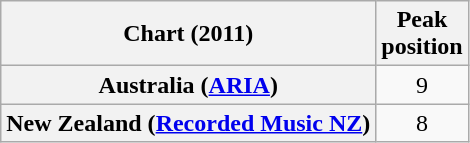<table class="wikitable sortable plainrowheaders">
<tr>
<th scope="col">Chart (2011)</th>
<th scope="col">Peak<br>position</th>
</tr>
<tr>
<th scope="row">Australia (<a href='#'>ARIA</a>)</th>
<td style="text-align:center;">9</td>
</tr>
<tr>
<th scope="row">New Zealand (<a href='#'>Recorded Music NZ</a>)</th>
<td style="text-align:center;">8</td>
</tr>
</table>
